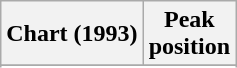<table class="wikitable sortable plainrowheaders" style="text-align:center">
<tr>
<th scope="col">Chart (1993)</th>
<th scope="col">Peak<br>position</th>
</tr>
<tr>
</tr>
<tr>
</tr>
<tr>
</tr>
<tr>
</tr>
<tr>
</tr>
<tr>
</tr>
<tr>
</tr>
<tr>
</tr>
<tr>
</tr>
<tr>
</tr>
</table>
